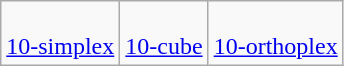<table class=wikitable>
<tr align=center valign=top>
<td><br><a href='#'>10-simplex</a></td>
<td><br><a href='#'>10-cube</a></td>
<td><br><a href='#'>10-orthoplex</a></td>
</tr>
</table>
